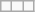<table class="wikitable">
<tr>
<td></td>
<td></td>
<td></td>
</tr>
</table>
